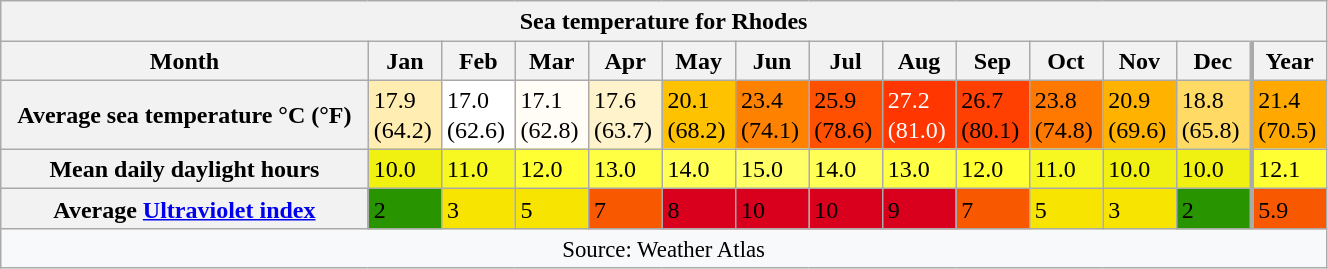<table style="width:70%;text-align:left;line-height:1.2em" class="wikitable mw-collapsible">
<tr>
<th Colspan=14>Sea temperature for Rhodes</th>
</tr>
<tr>
<th>Month</th>
<th>Jan</th>
<th>Feb</th>
<th>Mar</th>
<th>Apr</th>
<th>May</th>
<th>Jun</th>
<th>Jul</th>
<th>Aug</th>
<th>Sep</th>
<th>Oct</th>
<th>Nov</th>
<th>Dec</th>
<th style="border-left-width:medium">Year</th>
</tr>
<tr>
<th>Average sea temperature °C (°F)</th>
<td style="background:#FFEDB2;color:#000000;">17.9<br>(64.2)</td>
<td style="background:#FFFFFF;color:#000000;">17.0<br>(62.6)</td>
<td style="background:#FFFDF6;color:#000000;">17.1<br>(62.8)</td>
<td style="background:#FFF3CB;color:#000000;">17.6<br>(63.7)</td>
<td style="background:#FFC200;color:#000000;">20.1<br>(68.2)</td>
<td style="background:#FF8100;color:#000000;">23.4<br>(74.1)</td>
<td style="background:#FF5000;color:#000000;">25.9<br>(78.6)</td>
<td style="background:#FF3600;color:#FFFFFF;">27.2<br>(81.0)</td>
<td style="background:#FF4000;color:#000000;">26.7<br>(80.1)</td>
<td style="background:#FF7900;color:#000000;">23.8<br>(74.8)</td>
<td style="background:#FFB200;color:#000000;">20.9<br>(69.6)</td>
<td style="background:#FFDB65;color:#000000;">18.8<br>(65.8)</td>
<td style="background:#FFA900;color:#000000;border-left-width:medium">21.4<br>(70.5)</td>
</tr>
<tr>
<th>Mean daily daylight hours</th>
<td style="background:#F0F011;color:#000000;">10.0</td>
<td style="background:#F7F722;color:#000000;">11.0</td>
<td style="background:#FFFF33;color:#000000;">12.0</td>
<td style="background:#FFFF44;color:#000000;">13.0</td>
<td style="background:#FFFF55;color:#000000;">14.0</td>
<td style="background:#FFFF66;color:#000000;">15.0</td>
<td style="background:#FFFF55;color:#000000;">14.0</td>
<td style="background:#FFFF44;color:#000000;">13.0</td>
<td style="background:#FFFF33;color:#000000;">12.0</td>
<td style="background:#F7F722;color:#000000;">11.0</td>
<td style="background:#F0F011;color:#000000;">10.0</td>
<td style="background:#F0F011;color:#000000;">10.0</td>
<td style="background:#FFFF34;color:#000000;border-left-width:medium">12.1</td>
</tr>
<tr>
<th>Average <a href='#'>Ultraviolet index</a></th>
<td style="background:#289500;color:#000000;">2</td>
<td style="background:#f7e400;color:#000000;">3</td>
<td style="background:#f7e400;color:#000000;">5</td>
<td style="background:#f85900;color:#000000;">7</td>
<td style="background:#d8001d;color:#000000;">8</td>
<td style="background:#d8001d;color:#000000;">10</td>
<td style="background:#d8001d;color:#000000;">10</td>
<td style="background:#d8001d;color:#000000;">9</td>
<td style="background:#f85900;color:#000000;">7</td>
<td style="background:#f7e400;color:#000000;">5</td>
<td style="background:#f7e400;color:#000000;">3</td>
<td style="background:#289500;color:#000000;">2</td>
<td style="background:#f85900;color:#000000;border-left-width:medium">5.9</td>
</tr>
<tr>
<th Colspan=14 style="background:#f8f9fa;font-weight:normal;font-size:95%;">Source: Weather Atlas </th>
</tr>
</table>
